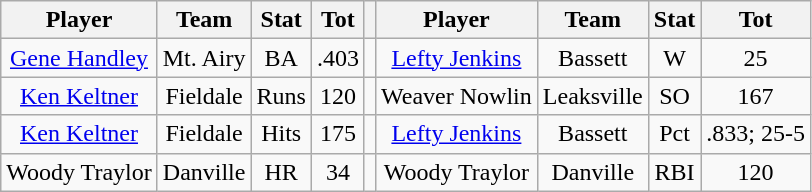<table class="wikitable" style="text-align:center">
<tr>
<th>Player</th>
<th>Team</th>
<th>Stat</th>
<th>Tot</th>
<th></th>
<th>Player</th>
<th>Team</th>
<th>Stat</th>
<th>Tot</th>
</tr>
<tr>
<td><a href='#'>Gene Handley</a></td>
<td>Mt. Airy</td>
<td>BA</td>
<td>.403</td>
<td></td>
<td><a href='#'>Lefty Jenkins</a></td>
<td>Bassett</td>
<td>W</td>
<td>25</td>
</tr>
<tr>
<td><a href='#'>Ken Keltner</a></td>
<td>Fieldale</td>
<td>Runs</td>
<td>120</td>
<td></td>
<td>Weaver Nowlin</td>
<td>Leaksville</td>
<td>SO</td>
<td>167</td>
</tr>
<tr>
<td><a href='#'>Ken Keltner</a></td>
<td>Fieldale</td>
<td>Hits</td>
<td>175</td>
<td></td>
<td><a href='#'>Lefty Jenkins</a></td>
<td>Bassett</td>
<td>Pct</td>
<td>.833; 25-5</td>
</tr>
<tr>
<td>Woody Traylor</td>
<td>Danville</td>
<td>HR</td>
<td>34</td>
<td></td>
<td>Woody Traylor</td>
<td>Danville</td>
<td>RBI</td>
<td>120</td>
</tr>
</table>
